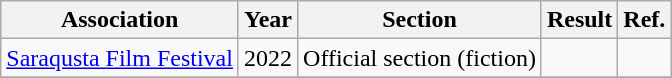<table class="wikitable">
<tr>
<th>Association</th>
<th>Year</th>
<th>Section</th>
<th>Result</th>
<th>Ref.</th>
</tr>
<tr>
<td><a href='#'>Saraqusta Film Festival</a></td>
<td>2022</td>
<td>Official section (fiction)</td>
<td></td>
<td></td>
</tr>
<tr>
</tr>
</table>
